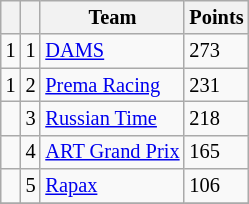<table class="wikitable" style="font-size: 85%;">
<tr>
<th></th>
<th></th>
<th>Team</th>
<th>Points</th>
</tr>
<tr>
<td> 1</td>
<td align="center">1</td>
<td> <a href='#'>DAMS</a></td>
<td>273</td>
</tr>
<tr>
<td> 1</td>
<td align="center">2</td>
<td> <a href='#'>Prema Racing</a></td>
<td>231</td>
</tr>
<tr>
<td></td>
<td align="center">3</td>
<td> <a href='#'>Russian Time</a></td>
<td>218</td>
</tr>
<tr>
<td></td>
<td align="center">4</td>
<td> <a href='#'>ART Grand Prix</a></td>
<td>165</td>
</tr>
<tr>
<td></td>
<td align="center">5</td>
<td> <a href='#'>Rapax</a></td>
<td>106</td>
</tr>
<tr>
</tr>
</table>
